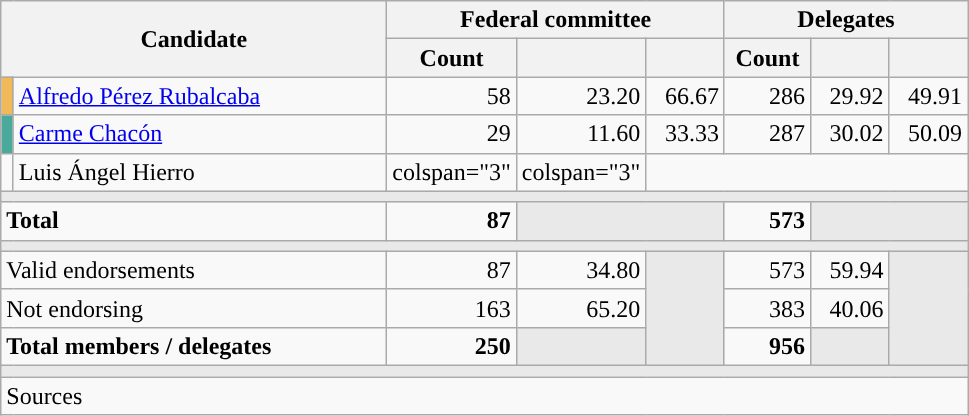<table class="wikitable" style="text-align:right;">
<tr>
<th rowspan="2" colspan="2" width="250">Candidate</th>
<th colspan="3">Federal committee</th>
<th colspan="3">Delegates</th>
</tr>
<tr>
<th width="50">Count</th>
<th width="45"></th>
<th width="45"></th>
<th width="50">Count</th>
<th width="45"></th>
<th width="45"></th>
</tr>
<tr>
<td width="1" style="color:inherit;background:#F2B95B"></td>
<td align="left"><a href='#'>Alfredo Pérez Rubalcaba</a></td>
<td>58</td>
<td>23.20</td>
<td>66.67</td>
<td>286</td>
<td>29.92</td>
<td>49.91</td>
</tr>
<tr>
<td style="color:inherit;background:#49A99B"></td>
<td align="left"><a href='#'>Carme Chacón</a></td>
<td>29</td>
<td>11.60</td>
<td>33.33</td>
<td>287</td>
<td>30.02</td>
<td>50.09</td>
</tr>
<tr>
<td style="color:inherit;background:"></td>
<td align="left">Luis Ángel Hierro</td>
<td>colspan="3" </td>
<td>colspan="3" </td>
</tr>
<tr>
<td colspan="8" bgcolor="#E9E9E9"></td>
</tr>
<tr style="font-weight:bold;">
<td align="left" colspan="2">Total</td>
<td>87</td>
<td bgcolor="#E9E9E9" colspan="2"></td>
<td>573</td>
<td bgcolor="#E9E9E9" colspan="2"></td>
</tr>
<tr>
<td colspan="8" bgcolor="#E9E9E9"></td>
</tr>
<tr>
<td align="left" colspan="2">Valid endorsements</td>
<td>87</td>
<td>34.80</td>
<td rowspan="3" bgcolor="#E9E9E9"></td>
<td>573</td>
<td>59.94</td>
<td rowspan="3" bgcolor="#E9E9E9"></td>
</tr>
<tr>
<td align="left" colspan="2">Not endorsing</td>
<td>163</td>
<td>65.20</td>
<td>383</td>
<td>40.06</td>
</tr>
<tr style="font-weight:bold;">
<td align="left" colspan="2">Total members / delegates</td>
<td>250</td>
<td bgcolor="#E9E9E9"></td>
<td>956</td>
<td bgcolor="#E9E9E9"></td>
</tr>
<tr>
<td colspan="8" bgcolor="#E9E9E9"></td>
</tr>
<tr>
<td align="left" colspan="8">Sources</td>
</tr>
</table>
